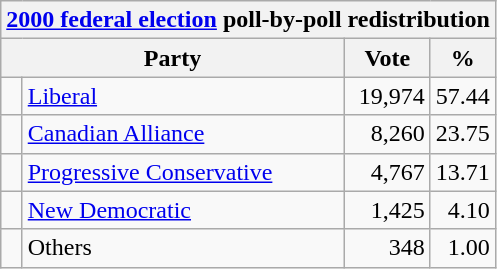<table class="wikitable">
<tr>
<th colspan="4"><a href='#'>2000 federal election</a> poll-by-poll redistribution</th>
</tr>
<tr>
<th bgcolor="#DDDDFF" width="130px" colspan="2">Party</th>
<th bgcolor="#DDDDFF" width="50px">Vote</th>
<th bgcolor="#DDDDFF" width="30px">%</th>
</tr>
<tr>
<td> </td>
<td><a href='#'>Liberal</a></td>
<td align=right>19,974</td>
<td align=right>57.44</td>
</tr>
<tr>
<td> </td>
<td><a href='#'>Canadian Alliance</a></td>
<td align=right>8,260</td>
<td align=right>23.75</td>
</tr>
<tr>
<td> </td>
<td><a href='#'>Progressive Conservative</a></td>
<td align=right>4,767</td>
<td align=right>13.71</td>
</tr>
<tr>
<td> </td>
<td><a href='#'>New Democratic</a></td>
<td align=right>1,425</td>
<td align=right>4.10</td>
</tr>
<tr>
<td> </td>
<td>Others</td>
<td align=right>348</td>
<td align=right>1.00</td>
</tr>
</table>
